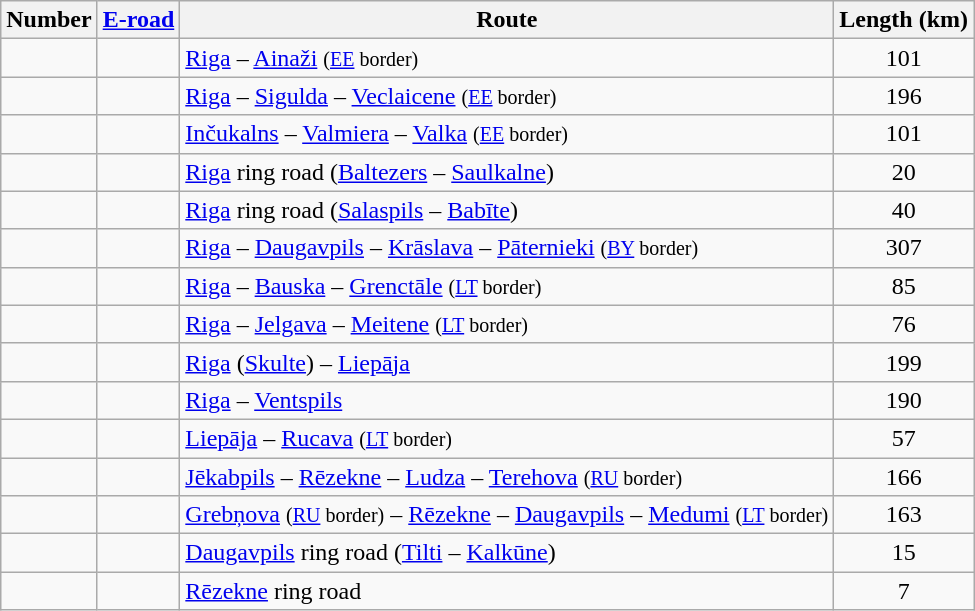<table class="wikitable sortable">
<tr>
<th>Number</th>
<th><a href='#'>E-road</a></th>
<th class="unsortable">Route</th>
<th>Length (km)</th>
</tr>
<tr>
<td></td>
<td></td>
<td><a href='#'>Riga</a> – <a href='#'>Ainaži</a> <small>(<a href='#'>EE</a> border)</small></td>
<td style="text-align:center;">101</td>
</tr>
<tr>
<td></td>
<td></td>
<td><a href='#'>Riga</a> – <a href='#'>Sigulda</a> – <a href='#'>Veclaicene</a> <small>(<a href='#'>EE</a> border)</small></td>
<td style="text-align:center;">196</td>
</tr>
<tr>
<td></td>
<td></td>
<td><a href='#'>Inčukalns</a> – <a href='#'>Valmiera</a> – <a href='#'>Valka</a> <small>(<a href='#'>EE</a> border)</small></td>
<td style="text-align:center;">101</td>
</tr>
<tr>
<td></td>
<td></td>
<td><a href='#'>Riga</a> ring road (<a href='#'>Baltezers</a> – <a href='#'>Saulkalne</a>)</td>
<td style="text-align:center;">20</td>
</tr>
<tr>
<td></td>
<td></td>
<td><a href='#'>Riga</a> ring road (<a href='#'>Salaspils</a> – <a href='#'>Babīte</a>)</td>
<td style="text-align:center;">40</td>
</tr>
<tr>
<td></td>
<td></td>
<td><a href='#'>Riga</a> – <a href='#'>Daugavpils</a> – <a href='#'>Krāslava</a> – <a href='#'>Pāternieki</a> <small>(<a href='#'>BY</a> border)</small></td>
<td style="text-align:center;">307</td>
</tr>
<tr>
<td></td>
<td></td>
<td><a href='#'>Riga</a> – <a href='#'>Bauska</a> – <a href='#'>Grenctāle</a> <small>(<a href='#'>LT</a> border)</small></td>
<td style="text-align:center;">85</td>
</tr>
<tr>
<td></td>
<td></td>
<td><a href='#'>Riga</a> – <a href='#'>Jelgava</a> – <a href='#'>Meitene</a> <small>(<a href='#'>LT</a> border)</small></td>
<td style="text-align:center;">76</td>
</tr>
<tr>
<td></td>
<td></td>
<td><a href='#'>Riga</a> (<a href='#'>Skulte</a>) – <a href='#'>Liepāja</a></td>
<td style="text-align:center;">199</td>
</tr>
<tr>
<td></td>
<td></td>
<td><a href='#'>Riga</a> – <a href='#'>Ventspils</a></td>
<td style="text-align:center;">190</td>
</tr>
<tr>
<td></td>
<td></td>
<td><a href='#'>Liepāja</a> – <a href='#'>Rucava</a> <small>(<a href='#'>LT</a> border)</small></td>
<td style="text-align:center;">57</td>
</tr>
<tr>
<td></td>
<td></td>
<td><a href='#'>Jēkabpils</a> – <a href='#'>Rēzekne</a> – <a href='#'>Ludza</a> – <a href='#'>Terehova</a> <small>(<a href='#'>RU</a> border)</small></td>
<td style="text-align:center;">166</td>
</tr>
<tr>
<td></td>
<td></td>
<td><a href='#'>Grebņova</a> <small>(<a href='#'>RU</a> border)</small> – <a href='#'>Rēzekne</a> – <a href='#'>Daugavpils</a> – <a href='#'>Medumi</a> <small>(<a href='#'>LT</a> border)</small></td>
<td style="text-align:center;">163</td>
</tr>
<tr>
<td></td>
<td></td>
<td><a href='#'>Daugavpils</a> ring road (<a href='#'>Tilti</a> – <a href='#'>Kalkūne</a>)</td>
<td style="text-align:center;">15</td>
</tr>
<tr>
<td></td>
<td></td>
<td><a href='#'>Rēzekne</a> ring road</td>
<td style="text-align:center;">7</td>
</tr>
</table>
